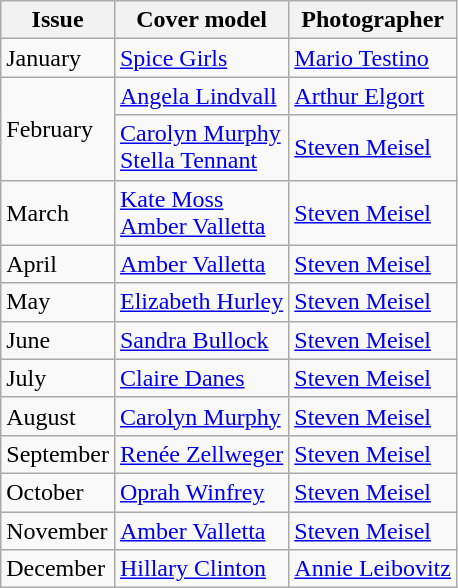<table class="sortable wikitable">
<tr>
<th>Issue</th>
<th>Cover model</th>
<th>Photographer</th>
</tr>
<tr>
<td>January</td>
<td><a href='#'>Spice Girls</a></td>
<td><a href='#'>Mario Testino</a></td>
</tr>
<tr>
<td rowspan=2>February</td>
<td><a href='#'>Angela Lindvall</a></td>
<td><a href='#'>Arthur Elgort</a></td>
</tr>
<tr>
<td><a href='#'>Carolyn Murphy</a><br><a href='#'>Stella Tennant</a></td>
<td><a href='#'>Steven Meisel</a></td>
</tr>
<tr>
<td>March</td>
<td><a href='#'>Kate Moss</a><br><a href='#'>Amber Valletta</a></td>
<td><a href='#'>Steven Meisel</a></td>
</tr>
<tr>
<td>April</td>
<td><a href='#'>Amber Valletta</a></td>
<td><a href='#'>Steven Meisel</a></td>
</tr>
<tr>
<td>May</td>
<td><a href='#'>Elizabeth Hurley</a></td>
<td><a href='#'>Steven Meisel</a></td>
</tr>
<tr>
<td>June</td>
<td><a href='#'>Sandra Bullock</a></td>
<td><a href='#'>Steven Meisel</a></td>
</tr>
<tr>
<td>July</td>
<td><a href='#'>Claire Danes</a></td>
<td><a href='#'>Steven Meisel</a></td>
</tr>
<tr>
<td>August</td>
<td><a href='#'>Carolyn Murphy</a></td>
<td><a href='#'>Steven Meisel</a></td>
</tr>
<tr>
<td>September</td>
<td><a href='#'>Renée Zellweger</a></td>
<td><a href='#'>Steven Meisel</a></td>
</tr>
<tr>
<td>October</td>
<td><a href='#'>Oprah Winfrey</a></td>
<td><a href='#'>Steven Meisel</a></td>
</tr>
<tr>
<td>November</td>
<td><a href='#'>Amber Valletta</a></td>
<td><a href='#'>Steven Meisel</a></td>
</tr>
<tr>
<td>December</td>
<td><a href='#'>Hillary Clinton</a></td>
<td><a href='#'>Annie Leibovitz</a></td>
</tr>
</table>
